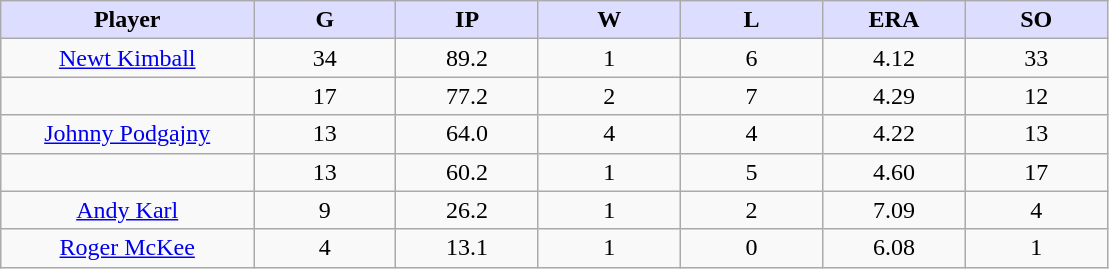<table class="wikitable sortable">
<tr>
<th style="background:#ddf; width:16%;">Player</th>
<th style="background:#ddf; width:9%;">G</th>
<th style="background:#ddf; width:9%;">IP</th>
<th style="background:#ddf; width:9%;">W</th>
<th style="background:#ddf; width:9%;">L</th>
<th style="background:#ddf; width:9%;">ERA</th>
<th style="background:#ddf; width:9%;">SO</th>
</tr>
<tr style="text-align:center;">
<td><a href='#'>Newt Kimball</a></td>
<td>34</td>
<td>89.2</td>
<td>1</td>
<td>6</td>
<td>4.12</td>
<td>33</td>
</tr>
<tr align=center>
<td></td>
<td>17</td>
<td>77.2</td>
<td>2</td>
<td>7</td>
<td>4.29</td>
<td>12</td>
</tr>
<tr style="text-align:center;">
<td><a href='#'>Johnny Podgajny</a></td>
<td>13</td>
<td>64.0</td>
<td>4</td>
<td>4</td>
<td>4.22</td>
<td>13</td>
</tr>
<tr align=center>
<td></td>
<td>13</td>
<td>60.2</td>
<td>1</td>
<td>5</td>
<td>4.60</td>
<td>17</td>
</tr>
<tr align=center>
<td><a href='#'>Andy Karl</a></td>
<td>9</td>
<td>26.2</td>
<td>1</td>
<td>2</td>
<td>7.09</td>
<td>4</td>
</tr>
<tr align=center>
<td><a href='#'>Roger McKee</a></td>
<td>4</td>
<td>13.1</td>
<td>1</td>
<td>0</td>
<td>6.08</td>
<td>1</td>
</tr>
</table>
